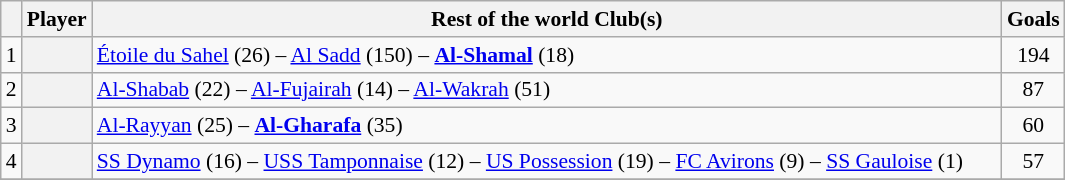<table class="wikitable plainrowheaders sortable" style="text-align:center;font-size:90%">
<tr>
<th scope="col"></th>
<th scope="col">Player</th>
<th style="width:600px;" class="unsortable">Rest of the world Club(s)</th>
<th scope="col">Goals</th>
</tr>
<tr>
<td>1</td>
<th scope="row" style="text-align:left;"><strong></strong></th>
<td style="text-align:left;"> <a href='#'>Étoile du Sahel</a> (26) –  <a href='#'>Al Sadd</a> (150) – <strong><a href='#'>Al-Shamal</a></strong> (18)</td>
<td>194</td>
</tr>
<tr>
<td>2</td>
<th scope="row" style="text-align:left;"></th>
<td style="text-align:left;"> <a href='#'>Al-Shabab</a> (22) –  <a href='#'>Al-Fujairah</a> (14) –  <a href='#'>Al-Wakrah</a> (51)</td>
<td>87</td>
</tr>
<tr>
<td>3</td>
<th scope="row" style="text-align:left;"><strong></strong></th>
<td style="text-align:left;"> <a href='#'>Al-Rayyan</a> (25) – <strong><a href='#'>Al-Gharafa</a></strong> (35)</td>
<td>60</td>
</tr>
<tr>
<td>4</td>
<th scope="row" style="text-align:left;"></th>
<td style="text-align:left;"> <a href='#'>SS Dynamo</a> (16) – <a href='#'>USS Tamponnaise</a> (12) – <a href='#'>US Possession</a> (19) – <a href='#'>FC Avirons</a> (9) – <a href='#'>SS Gauloise</a> (1)</td>
<td>57</td>
</tr>
<tr>
</tr>
</table>
